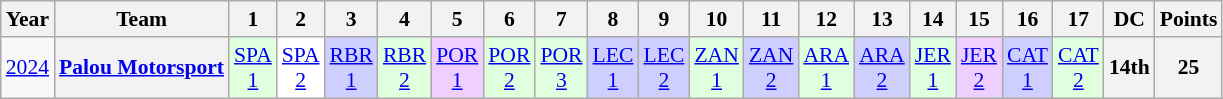<table class="wikitable" style="text-align:center; font-size:90%">
<tr>
<th>Year</th>
<th>Team</th>
<th>1</th>
<th>2</th>
<th>3</th>
<th>4</th>
<th>5</th>
<th>6</th>
<th>7</th>
<th>8</th>
<th>9</th>
<th>10</th>
<th>11</th>
<th>12</th>
<th>13</th>
<th>14</th>
<th>15</th>
<th>16</th>
<th>17</th>
<th>DC</th>
<th>Points</th>
</tr>
<tr>
<td><a href='#'>2024</a></td>
<th><a href='#'>Palou Motorsport</a></th>
<td style="background:#DFFFDF"><a href='#'>SPA<br>1</a><br></td>
<td style="background:#FFFFFF"><a href='#'>SPA<br>2</a><br></td>
<td style="background:#CFCFFF"><a href='#'>RBR<br>1</a><br></td>
<td style="background:#DFFFDF"><a href='#'>RBR<br>2</a><br></td>
<td style="background:#EFCFFF"><a href='#'>POR<br>1</a><br></td>
<td style="background:#DFFFDF"><a href='#'>POR<br>2</a><br></td>
<td style="background:#DFFFDF"><a href='#'>POR<br>3</a><br></td>
<td style="background:#CFCFFF"><a href='#'>LEC<br>1</a><br></td>
<td style="background:#CFCFFF"><a href='#'>LEC<br>2</a><br></td>
<td style="background:#DFFFDF"><a href='#'>ZAN<br>1</a><br></td>
<td style="background:#CFCFFF"><a href='#'>ZAN<br>2</a><br></td>
<td style="background:#DFFFDF"><a href='#'>ARA<br>1</a><br></td>
<td style="background:#CFCFFF"><a href='#'>ARA<br>2</a><br></td>
<td style="background:#DFFFDF"><a href='#'>JER<br>1</a><br></td>
<td style="background:#EFCFFF"><a href='#'>JER<br>2</a><br></td>
<td style="background:#CFCFFF"><a href='#'>CAT<br>1</a><br></td>
<td style="background:#DFFFDF"><a href='#'>CAT<br>2</a><br></td>
<th>14th</th>
<th>25</th>
</tr>
</table>
